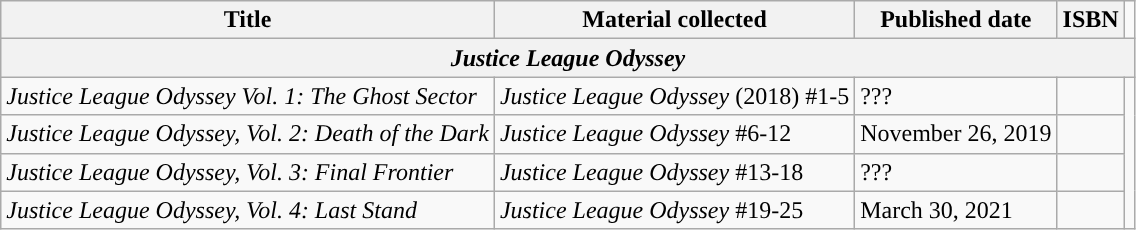<table class="wikitable">
<tr>
<th>Title</th>
<th>Material collected</th>
<th>Published date</th>
<th>ISBN</th>
<td></td>
</tr>
<tr>
<th colspan="6"><em>Justice League Odyssey</em></th>
</tr>
<tr>
<td><em>Justice League Odyssey Vol. 1: The Ghost Sector</em></td>
<td><em>Justice League Odyssey</em> (2018) #1-5</td>
<td>???</td>
<td></td>
</tr>
<tr>
<td><em>Justice League Odyssey, Vol. 2: Death of the Dark</em></td>
<td><em>Justice League Odyssey</em> #6-12</td>
<td>November 26, 2019</td>
<td></td>
</tr>
<tr>
<td><em>Justice League Odyssey, Vol. 3: Final Frontier</em></td>
<td><em>Justice League Odyssey</em> #13-18</td>
<td>???</td>
<td></td>
</tr>
<tr>
<td><em>Justice League Odyssey, Vol. 4: Last Stand</em></td>
<td><em>Justice League Odyssey</em> #19-25</td>
<td>March 30, 2021</td>
<td></td>
</tr>
</table>
